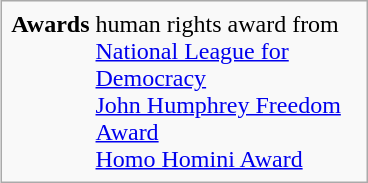<table class=infobox width=245px>
<tr>
<td><strong>Awards</strong></td>
<td>human rights award from <a href='#'>National League for Democracy</a><br><a href='#'>John Humphrey Freedom Award</a><br><a href='#'>Homo Homini Award</a></td>
</tr>
</table>
